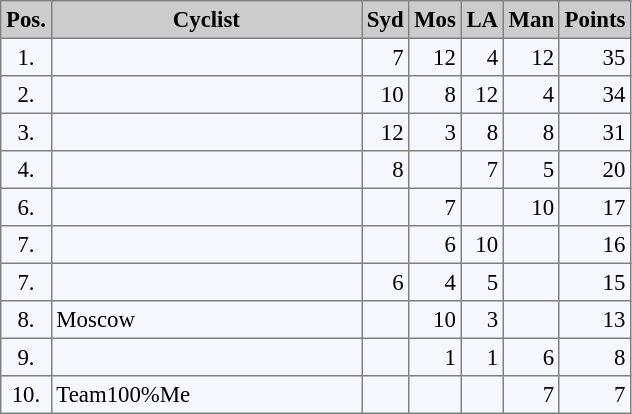<table bgcolor="#f7f8ff" cellpadding="3" cellspacing="0" border="1" style="font-size: 95%; border: gray solid 1px; border-collapse: collapse;">
<tr bgcolor="#CCCCCC">
<td align="center" width="10"><strong>Pos.</strong></td>
<td align="center" width="200"><strong>Cyclist</strong></td>
<td align="center" width="20"><strong>Syd</strong></td>
<td align="center" width="20"><strong>Mos</strong></td>
<td align="center" width="20"><strong>LA</strong></td>
<td align="center" width="20"><strong>Man</strong></td>
<td align="center" width="20"><strong>Points</strong></td>
</tr>
<tr align="left">
<td align="center">1.</td>
<td></td>
<td align="right">7</td>
<td align="right">12</td>
<td align="right">4</td>
<td align="right">12</td>
<td align="right">35</td>
</tr>
<tr align="left">
<td align="center">2.</td>
<td></td>
<td align="right">10</td>
<td align="right">8</td>
<td align="right">12</td>
<td align="right">4</td>
<td align="right">34</td>
</tr>
<tr align="left">
<td align="center">3.</td>
<td></td>
<td align="right">12</td>
<td align="right">3</td>
<td align="right">8</td>
<td align="right">8</td>
<td align="right">31</td>
</tr>
<tr align="left">
<td align="center">4.</td>
<td></td>
<td align="right">8</td>
<td align="right"></td>
<td align="right">7</td>
<td align="right">5</td>
<td align="right">20</td>
</tr>
<tr align="left">
<td align="center">6.</td>
<td></td>
<td align="right"></td>
<td align="right">7</td>
<td align="right"></td>
<td align="right">10</td>
<td align="right">17</td>
</tr>
<tr align="left">
<td align="center">7.</td>
<td></td>
<td align="right"></td>
<td align="right">6</td>
<td align="right">10</td>
<td align="right"></td>
<td align="right">16</td>
</tr>
<tr align="left">
<td align="center">7.</td>
<td></td>
<td align="right">6</td>
<td align="right">4</td>
<td align="right">5</td>
<td align="right"></td>
<td align="right">15</td>
</tr>
<tr align="left">
<td align="center">8.</td>
<td>Moscow</td>
<td align="right"></td>
<td align="right">10</td>
<td align="right">3</td>
<td align="right"></td>
<td align="right">13</td>
</tr>
<tr align="left">
<td align="center">9.</td>
<td></td>
<td align="right"></td>
<td align="right">1</td>
<td align="right">1</td>
<td align="right">6</td>
<td align="right">8</td>
</tr>
<tr align="left">
<td align="center">10.</td>
<td>Team100%Me</td>
<td align="right"></td>
<td align="right"></td>
<td align="right"></td>
<td align="right">7</td>
<td align="right">7</td>
</tr>
</table>
